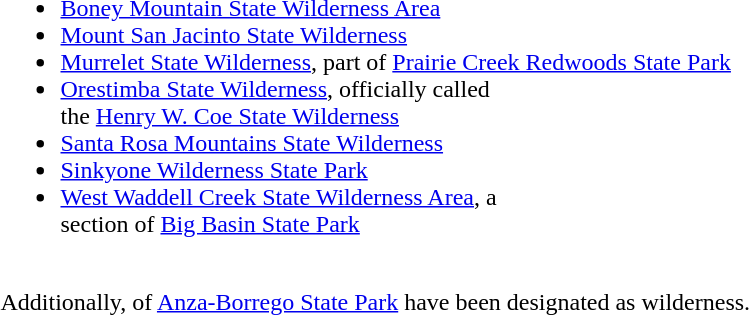<table width=100% border=0>
<tr valign="top">
<td><br><ul><li><a href='#'>Boney Mountain State Wilderness Area</a></li><li><a href='#'>Mount San Jacinto State Wilderness</a></li><li><a href='#'>Murrelet State Wilderness</a>, part of <a href='#'>Prairie Creek Redwoods State Park</a></li><li><a href='#'>Orestimba State Wilderness</a>, officially called <br>the <a href='#'>Henry W. Coe State Wilderness</a></li><li><a href='#'>Santa Rosa Mountains State Wilderness</a></li><li><a href='#'>Sinkyone Wilderness State Park</a></li><li><a href='#'>West Waddell Creek State Wilderness Area</a>, a  <br>section of <a href='#'>Big Basin State Park</a></li></ul><br>Additionally,  of <a href='#'>Anza-Borrego State Park</a> have been designated as wilderness.</td>
<td rowspan=2></td>
</tr>
</table>
